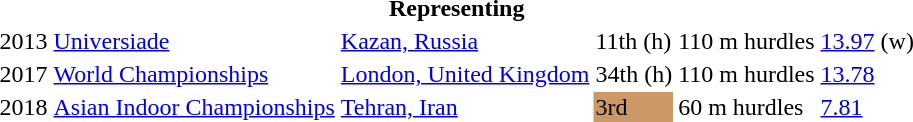<table>
<tr>
<th colspan="6">Representing </th>
</tr>
<tr>
<td>2013</td>
<td><a href='#'>Universiade</a></td>
<td><a href='#'>Kazan, Russia</a></td>
<td>11th (h)</td>
<td>110 m hurdles</td>
<td><a href='#'>13.97</a> (w)</td>
</tr>
<tr>
<td>2017</td>
<td><a href='#'>World Championships</a></td>
<td><a href='#'>London, United Kingdom</a></td>
<td>34th (h)</td>
<td>110 m hurdles</td>
<td><a href='#'>13.78</a></td>
</tr>
<tr>
<td>2018</td>
<td><a href='#'>Asian Indoor Championships</a></td>
<td><a href='#'>Tehran, Iran</a></td>
<td bgcolor=cc9966>3rd</td>
<td>60 m hurdles</td>
<td><a href='#'>7.81</a></td>
</tr>
</table>
